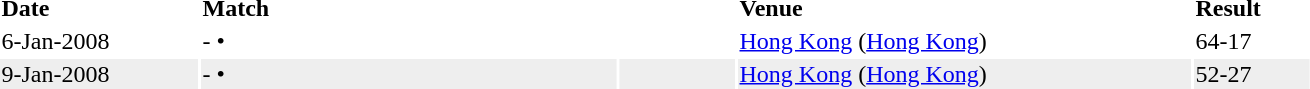<table>
<tr ---->
<td width="130"><strong>Date</strong></td>
<td width="275"><strong>Match</strong></td>
<td width="75"></td>
<td width="300"><strong>Venue</strong></td>
<td width="75"><strong>Result</strong></td>
</tr>
<tr ---->
<td>6-Jan-2008</td>
<td><strong></strong> -  •</td>
<td></td>
<td><a href='#'>Hong Kong</a> (<a href='#'>Hong Kong</a>)</td>
<td>64-17</td>
</tr>
<tr ---- bgcolor="#eeeeee">
<td>9-Jan-2008</td>
<td><strong></strong> -  •</td>
<td></td>
<td><a href='#'>Hong Kong</a> (<a href='#'>Hong Kong</a>)</td>
<td>52-27</td>
</tr>
</table>
